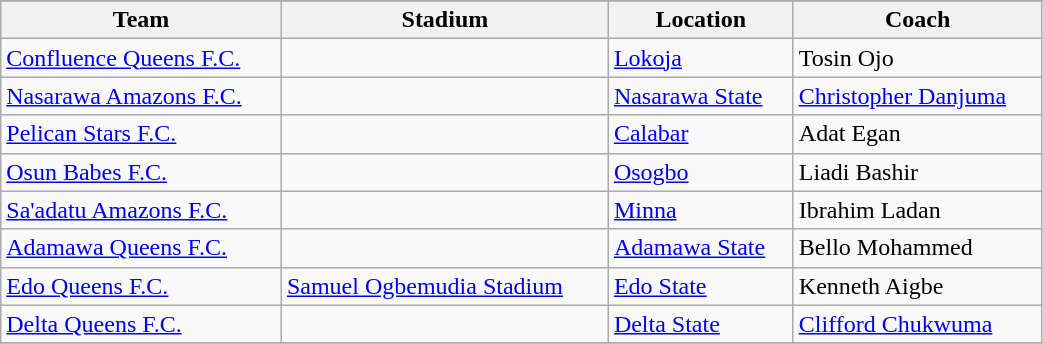<table class="wikitable sortable" style="min-width:55%">
<tr>
</tr>
<tr>
<th>Team</th>
<th>Stadium</th>
<th>Location</th>
<th>Coach</th>
</tr>
<tr>
<td><a href='#'>Confluence Queens F.C.</a></td>
<td></td>
<td><a href='#'>Lokoja</a></td>
<td>Tosin Ojo</td>
</tr>
<tr>
<td><a href='#'>Nasarawa Amazons F.C.</a></td>
<td></td>
<td><a href='#'>Nasarawa State</a></td>
<td><a href='#'>Christopher Danjuma</a></td>
</tr>
<tr>
<td><a href='#'>Pelican Stars F.C.</a></td>
<td></td>
<td><a href='#'>Calabar</a></td>
<td>Adat Egan </td>
</tr>
<tr>
<td><a href='#'>Osun Babes F.C.</a></td>
<td></td>
<td><a href='#'>Osogbo</a></td>
<td>Liadi Bashir</td>
</tr>
<tr>
<td><a href='#'>Sa'adatu Amazons F.C.</a></td>
<td></td>
<td><a href='#'>Minna</a></td>
<td>Ibrahim Ladan </td>
</tr>
<tr>
<td><a href='#'>Adamawa Queens F.C.</a></td>
<td></td>
<td><a href='#'>Adamawa State</a></td>
<td>Bello Mohammed</td>
</tr>
<tr>
<td><a href='#'>Edo Queens F.C.</a></td>
<td><a href='#'>Samuel Ogbemudia Stadium</a></td>
<td><a href='#'>Edo State</a></td>
<td>Kenneth Aigbe</td>
</tr>
<tr>
<td><a href='#'>Delta Queens F.C.</a></td>
<td></td>
<td><a href='#'>Delta State</a></td>
<td><a href='#'>Clifford Chukwuma</a></td>
</tr>
<tr>
</tr>
</table>
